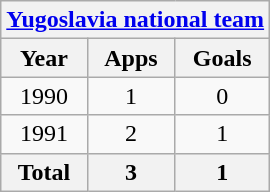<table class="wikitable" style="text-align:center">
<tr>
<th colspan="3"><a href='#'>Yugoslavia national team</a></th>
</tr>
<tr>
<th>Year</th>
<th>Apps</th>
<th>Goals</th>
</tr>
<tr>
<td>1990</td>
<td>1</td>
<td>0</td>
</tr>
<tr>
<td>1991</td>
<td>2</td>
<td>1</td>
</tr>
<tr>
<th>Total</th>
<th>3</th>
<th>1</th>
</tr>
</table>
